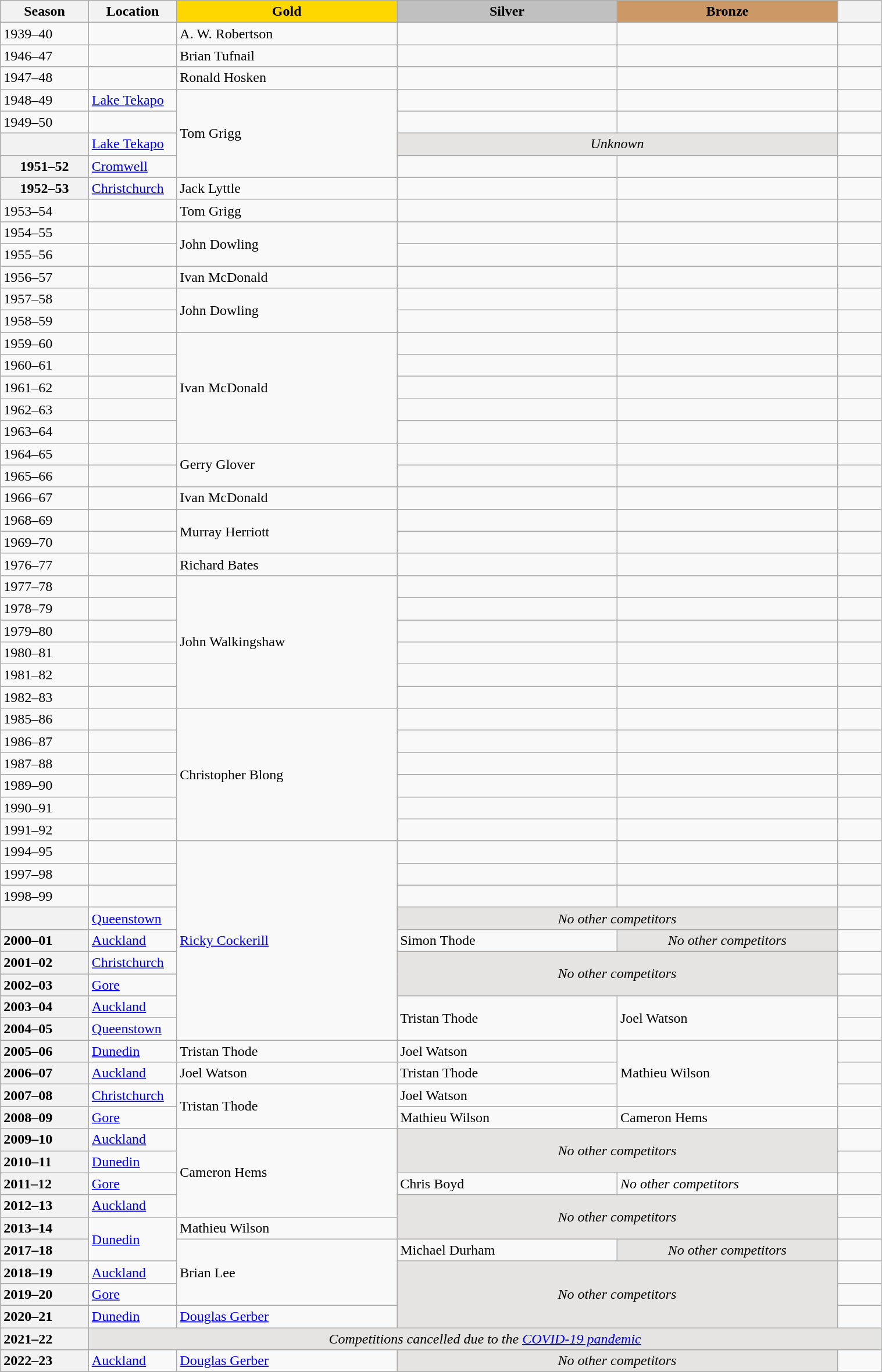<table class="wikitable unsortable" style="text-align:left; width:80%">
<tr>
<th scope="col" style="text-align:center; width:10%">Season</th>
<th scope="col" style="text-align:center; width:10%">Location</th>
<td scope="col" style="text-align:center; width:25%; background:gold"><strong>Gold</strong></td>
<td scope="col" style="text-align:center; width:25%; background:silver"><strong>Silver</strong></td>
<td scope="col" style="text-align:center; width:25%; background:#c96"><strong>Bronze</strong></td>
<th scope="col" style="text-align:center; width:5%"></th>
</tr>
<tr>
<td>1939–40</td>
<td></td>
<td>A. W. Robertson</td>
<td></td>
<td></td>
<td></td>
</tr>
<tr>
<td>1946–47</td>
<td></td>
<td>Brian Tufnail</td>
<td></td>
<td></td>
<td></td>
</tr>
<tr>
<td>1947–48</td>
<td></td>
<td>Ronald Hosken</td>
<td></td>
<td></td>
<td></td>
</tr>
<tr>
<td>1948–49</td>
<td><a href='#'>Lake Tekapo</a></td>
<td rowspan="4">Tom Grigg</td>
<td></td>
<td></td>
<td></td>
</tr>
<tr>
<td>1949–50</td>
<td></td>
<td></td>
<td></td>
<td></td>
</tr>
<tr>
<th scope="row" style="text-align:left"></th>
<td><a href='#'>Lake Tekapo</a></td>
<td colspan="2" align="center" bgcolor="e5e4e2"><em>Unknown</em></td>
<td></td>
</tr>
<tr>
<th>1951–52</th>
<td><a href='#'>Cromwell</a></td>
<td></td>
<td></td>
<td></td>
</tr>
<tr>
<th>1952–53</th>
<td><a href='#'>Christchurch</a></td>
<td>Jack Lyttle</td>
<td></td>
<td></td>
<td></td>
</tr>
<tr>
<td>1953–54</td>
<td></td>
<td>Tom Grigg</td>
<td></td>
<td></td>
<td></td>
</tr>
<tr>
<td>1954–55</td>
<td></td>
<td rowspan="2">John Dowling</td>
<td></td>
<td></td>
<td></td>
</tr>
<tr>
<td>1955–56</td>
<td></td>
<td></td>
<td></td>
<td></td>
</tr>
<tr>
<td>1956–57</td>
<td></td>
<td>Ivan McDonald</td>
<td></td>
<td></td>
<td></td>
</tr>
<tr>
<td>1957–58</td>
<td></td>
<td rowspan="2">John Dowling</td>
<td></td>
<td></td>
<td></td>
</tr>
<tr>
<td>1958–59</td>
<td></td>
<td></td>
<td></td>
<td></td>
</tr>
<tr>
<td>1959–60</td>
<td></td>
<td rowspan="5">Ivan McDonald</td>
<td></td>
<td></td>
<td></td>
</tr>
<tr>
<td>1960–61</td>
<td></td>
<td></td>
<td></td>
<td></td>
</tr>
<tr>
<td>1961–62</td>
<td></td>
<td></td>
<td></td>
<td></td>
</tr>
<tr>
<td>1962–63</td>
<td></td>
<td></td>
<td></td>
<td></td>
</tr>
<tr>
<td>1963–64</td>
<td></td>
<td></td>
<td></td>
<td></td>
</tr>
<tr>
<td>1964–65</td>
<td></td>
<td rowspan="2">Gerry Glover</td>
<td></td>
<td></td>
<td></td>
</tr>
<tr>
<td>1965–66</td>
<td></td>
<td></td>
<td></td>
<td></td>
</tr>
<tr>
<td>1966–67</td>
<td></td>
<td>Ivan McDonald</td>
<td></td>
<td></td>
<td></td>
</tr>
<tr>
<td>1968–69</td>
<td></td>
<td rowspan="2">Murray Herriott</td>
<td></td>
<td></td>
<td></td>
</tr>
<tr>
<td>1969–70</td>
<td></td>
<td></td>
<td></td>
<td></td>
</tr>
<tr>
<td>1976–77</td>
<td></td>
<td>Richard Bates</td>
<td></td>
<td></td>
<td></td>
</tr>
<tr>
<td>1977–78</td>
<td></td>
<td rowspan="6">John Walkingshaw</td>
<td></td>
<td></td>
<td></td>
</tr>
<tr>
<td>1978–79</td>
<td></td>
<td></td>
<td></td>
<td></td>
</tr>
<tr>
<td>1979–80</td>
<td></td>
<td></td>
<td></td>
<td></td>
</tr>
<tr>
<td>1980–81</td>
<td></td>
<td></td>
<td></td>
<td></td>
</tr>
<tr>
<td>1981–82</td>
<td></td>
<td></td>
<td></td>
<td></td>
</tr>
<tr>
<td>1982–83</td>
<td></td>
<td></td>
<td></td>
<td></td>
</tr>
<tr>
<td>1985–86</td>
<td></td>
<td rowspan="6">Christopher Blong</td>
<td></td>
<td></td>
<td></td>
</tr>
<tr>
<td>1986–87</td>
<td></td>
<td></td>
<td></td>
<td></td>
</tr>
<tr>
<td>1987–88</td>
<td></td>
<td></td>
<td></td>
<td></td>
</tr>
<tr>
<td>1989–90</td>
<td></td>
<td></td>
<td></td>
<td></td>
</tr>
<tr>
<td>1990–91</td>
<td></td>
<td></td>
<td></td>
<td></td>
</tr>
<tr>
<td>1991–92</td>
<td></td>
<td></td>
<td></td>
<td></td>
</tr>
<tr>
<td>1994–95</td>
<td></td>
<td rowspan="9"><a href='#'>Ricky Cockerill</a></td>
<td></td>
<td></td>
<td></td>
</tr>
<tr>
<td>1997–98</td>
<td></td>
<td></td>
<td></td>
<td></td>
</tr>
<tr>
<td>1998–99</td>
<td></td>
<td></td>
<td></td>
<td></td>
</tr>
<tr>
<th scope="row" style="text-align:left"></th>
<td><a href='#'>Queenstown</a></td>
<td colspan="2" align="center" bgcolor="e5e4e2"><em>No other competitors</em></td>
<td></td>
</tr>
<tr>
<th scope="row" style="text-align:left">2000–01</th>
<td><a href='#'>Auckland</a></td>
<td>Simon Thode</td>
<td align="center" bgcolor="e5e4e2"><em>No other competitors</em></td>
<td></td>
</tr>
<tr>
<th scope="row" style="text-align:left">2001–02</th>
<td><a href='#'>Christchurch</a></td>
<td colspan="2" rowspan="2" align="center" bgcolor="e5e4e2"><em>No other competitors</em></td>
<td></td>
</tr>
<tr>
<th scope="row" style="text-align:left">2002–03</th>
<td><a href='#'>Gore</a></td>
<td></td>
</tr>
<tr>
<th scope="row" style="text-align:left">2003–04</th>
<td><a href='#'>Auckland</a></td>
<td rowspan="2">Tristan Thode</td>
<td rowspan="2">Joel Watson</td>
<td></td>
</tr>
<tr>
<th scope="row" style="text-align:left">2004–05</th>
<td><a href='#'>Queenstown</a></td>
<td></td>
</tr>
<tr>
<th scope="row" style="text-align:left">2005–06</th>
<td><a href='#'>Dunedin</a></td>
<td>Tristan Thode</td>
<td>Joel Watson</td>
<td rowspan="3">Mathieu Wilson</td>
<td></td>
</tr>
<tr>
<th scope="row" style="text-align:left">2006–07</th>
<td><a href='#'>Auckland</a></td>
<td>Joel Watson</td>
<td>Tristan Thode</td>
<td></td>
</tr>
<tr>
<th scope="row" style="text-align:left">2007–08</th>
<td><a href='#'>Christchurch</a></td>
<td rowspan="2">Tristan Thode</td>
<td>Joel Watson</td>
<td></td>
</tr>
<tr>
<th scope="row" style="text-align:left">2008–09</th>
<td><a href='#'>Gore</a></td>
<td>Mathieu Wilson</td>
<td>Cameron Hems</td>
<td></td>
</tr>
<tr>
<th scope="row" style="text-align:left">2009–10</th>
<td><a href='#'>Auckland</a></td>
<td rowspan="4">Cameron Hems</td>
<td colspan="2" rowspan="2" align="center" bgcolor="e5e4e2"><em>No other competitors</em></td>
<td></td>
</tr>
<tr>
<th scope="row" style="text-align:left">2010–11</th>
<td><a href='#'>Dunedin</a></td>
<td></td>
</tr>
<tr>
<th scope="row" style="text-align:left">2011–12</th>
<td><a href='#'>Gore</a></td>
<td>Chris Boyd</td>
<td><em>No other competitors</em></td>
<td></td>
</tr>
<tr>
<th scope="row" style="text-align:left">2012–13</th>
<td><a href='#'>Auckland</a></td>
<td colspan="2" rowspan="2" align="center" bgcolor="e5e4e2"><em>No other competitors</em></td>
<td></td>
</tr>
<tr>
<th scope="row" style="text-align:left">2013–14</th>
<td rowspan="2"><a href='#'>Dunedin</a></td>
<td>Mathieu Wilson</td>
<td></td>
</tr>
<tr>
<th scope="row" style="text-align:left">2017–18</th>
<td rowspan="3">Brian Lee</td>
<td>Michael Durham</td>
<td align="center" bgcolor="e5e4e2"><em>No other competitors</em></td>
<td></td>
</tr>
<tr>
<th scope="row" style="text-align:left">2018–19</th>
<td><a href='#'>Auckland</a></td>
<td colspan="2" rowspan="3" align="center" bgcolor="e5e4e2"><em>No other competitors</em></td>
<td></td>
</tr>
<tr>
<th scope="row" style="text-align:left">2019–20</th>
<td><a href='#'>Gore</a></td>
<td></td>
</tr>
<tr>
<th scope="row" style="text-align:left">2020–21</th>
<td><a href='#'>Dunedin</a></td>
<td><a href='#'>Douglas Gerber</a></td>
<td></td>
</tr>
<tr>
<th scope="row" style="text-align:left">2021–22</th>
<td colspan="5" align="center" bgcolor="e5e4e2"><em>Competitions cancelled due to the <a href='#'>COVID-19 pandemic</a></em></td>
</tr>
<tr>
<th scope="row" style="text-align:left">2022–23</th>
<td><a href='#'>Auckland</a></td>
<td><a href='#'>Douglas Gerber</a></td>
<td colspan="2" align="center" bgcolor="e5e4e2"><em>No other competitors</em></td>
<td></td>
</tr>
</table>
